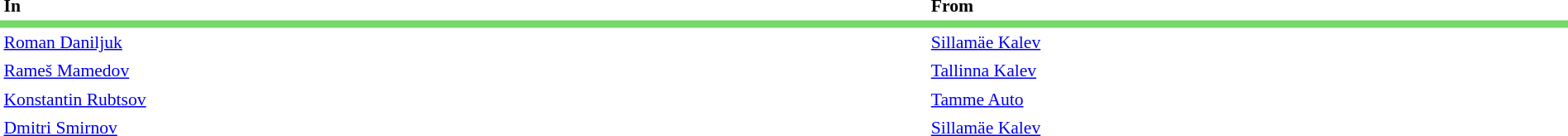<table cellspacing="0" cellpadding="3" style="width:100%;font-size:90%">
<tr>
<td style="width:60%"><strong>In</strong></td>
<td style="width:40%"><strong>From</strong></td>
<td></td>
</tr>
<tr style="background-color:#73DA67;">
<td></td>
<td></td>
<td></td>
<td></td>
<td></td>
</tr>
<tr>
<td> <a href='#'>Roman Daniljuk</a></td>
<td> <a href='#'>Sillamäe Kalev</a></td>
</tr>
<tr>
<td> <a href='#'>Rameš Mamedov</a></td>
<td> <a href='#'>Tallinna Kalev</a></td>
</tr>
<tr>
<td> <a href='#'>Konstantin Rubtsov</a></td>
<td> <a href='#'>Tamme Auto</a></td>
</tr>
<tr>
<td> <a href='#'>Dmitri Smirnov</a></td>
<td> <a href='#'>Sillamäe Kalev</a></td>
</tr>
</table>
